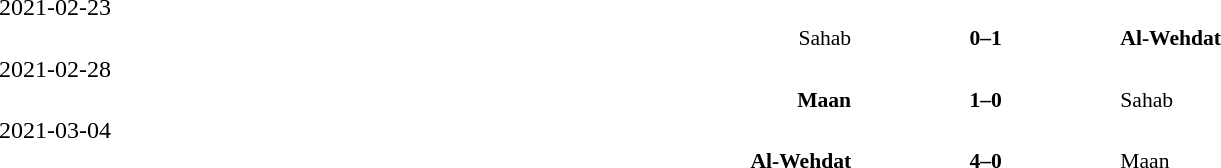<table width="100%" cellspacing="1">
<tr>
<td>2021-02-23</td>
</tr>
<tr style="font-size:90%">
<td align="right">Sahab</td>
<td align="center"><strong>0–1</strong></td>
<td><strong>Al-Wehdat</strong></td>
</tr>
<tr>
<td>2021-02-28</td>
</tr>
<tr style="font-size:90%">
<td align="right"><strong>Maan</strong></td>
<td align="center"><strong>1–0</strong></td>
<td>Sahab</td>
</tr>
<tr>
<td>2021-03-04</td>
</tr>
<tr style="font-size:90%">
<td align="right"><strong>Al-Wehdat</strong></td>
<td align="center"><strong>4–0</strong></td>
<td>Maan</td>
</tr>
</table>
